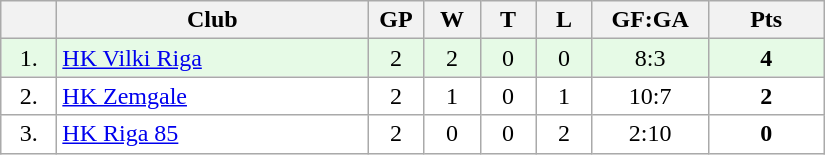<table class="wikitable">
<tr>
<th width="30"></th>
<th width="200">Club</th>
<th width="30">GP</th>
<th width="30">W</th>
<th width="30">T</th>
<th width="30">L</th>
<th width="70">GF:GA</th>
<th width="70">Pts</th>
</tr>
<tr bgcolor="#e6fae6" align="center">
<td>1.</td>
<td align="left"> <a href='#'>HK Vilki Riga</a></td>
<td>2</td>
<td>2</td>
<td>0</td>
<td>0</td>
<td>8:3</td>
<td><strong>4</strong></td>
</tr>
<tr bgcolor="#FFFFFF" align="center">
<td>2.</td>
<td align="left"> <a href='#'>HK Zemgale</a></td>
<td>2</td>
<td>1</td>
<td>0</td>
<td>1</td>
<td>10:7</td>
<td><strong>2</strong></td>
</tr>
<tr bgcolor="#FFFFFF" align="center">
<td>3.</td>
<td align="left"> <a href='#'>HK Riga 85</a></td>
<td>2</td>
<td>0</td>
<td>0</td>
<td>2</td>
<td>2:10</td>
<td><strong>0</strong></td>
</tr>
</table>
